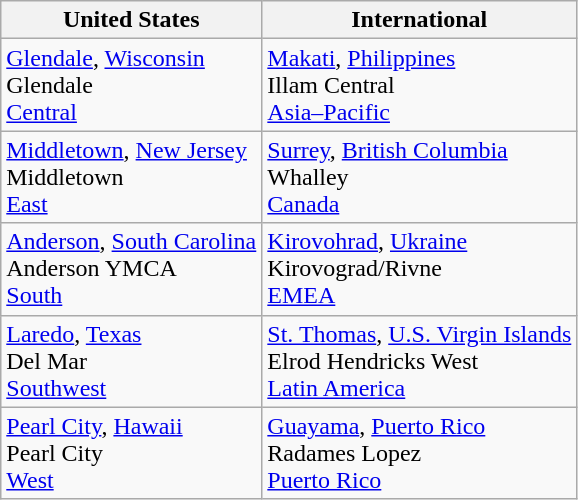<table class="wikitable">
<tr>
<th>United States</th>
<th>International</th>
</tr>
<tr>
<td> <a href='#'>Glendale</a>, <a href='#'>Wisconsin</a><br> Glendale <br><a href='#'>Central</a></td>
<td> <a href='#'>Makati</a>, <a href='#'>Philippines</a><br> Illam Central <br><a href='#'>Asia–Pacific</a></td>
</tr>
<tr>
<td> <a href='#'>Middletown</a>, <a href='#'>New Jersey</a><br> Middletown <br><a href='#'>East</a></td>
<td> <a href='#'>Surrey</a>, <a href='#'>British Columbia</a><br> Whalley <br><a href='#'>Canada</a></td>
</tr>
<tr>
<td> <a href='#'>Anderson</a>, <a href='#'>South Carolina</a><br> Anderson YMCA <br><a href='#'>South</a></td>
<td> <a href='#'>Kirovohrad</a>, <a href='#'>Ukraine</a><br> Kirovograd/Rivne <br><a href='#'>EMEA</a></td>
</tr>
<tr>
<td> <a href='#'>Laredo</a>, <a href='#'>Texas</a><br> Del Mar <br><a href='#'>Southwest</a></td>
<td> <a href='#'>St. Thomas</a>, <a href='#'>U.S. Virgin Islands</a><br> Elrod Hendricks West <br><a href='#'>Latin America</a></td>
</tr>
<tr>
<td> <a href='#'>Pearl City</a>, <a href='#'>Hawaii</a><br> Pearl City<br><a href='#'>West</a></td>
<td> <a href='#'>Guayama</a>, <a href='#'>Puerto Rico</a><br> Radames Lopez <br><a href='#'>Puerto Rico</a></td>
</tr>
</table>
